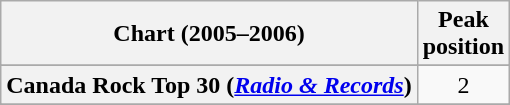<table class="wikitable sortable plainrowheaders" style="text-align:center">
<tr>
<th>Chart (2005–2006)</th>
<th>Peak<br>position</th>
</tr>
<tr>
</tr>
<tr>
<th scope="row">Canada Rock Top 30 (<em><a href='#'>Radio & Records</a></em>)</th>
<td>2</td>
</tr>
<tr>
</tr>
<tr>
</tr>
<tr>
</tr>
</table>
